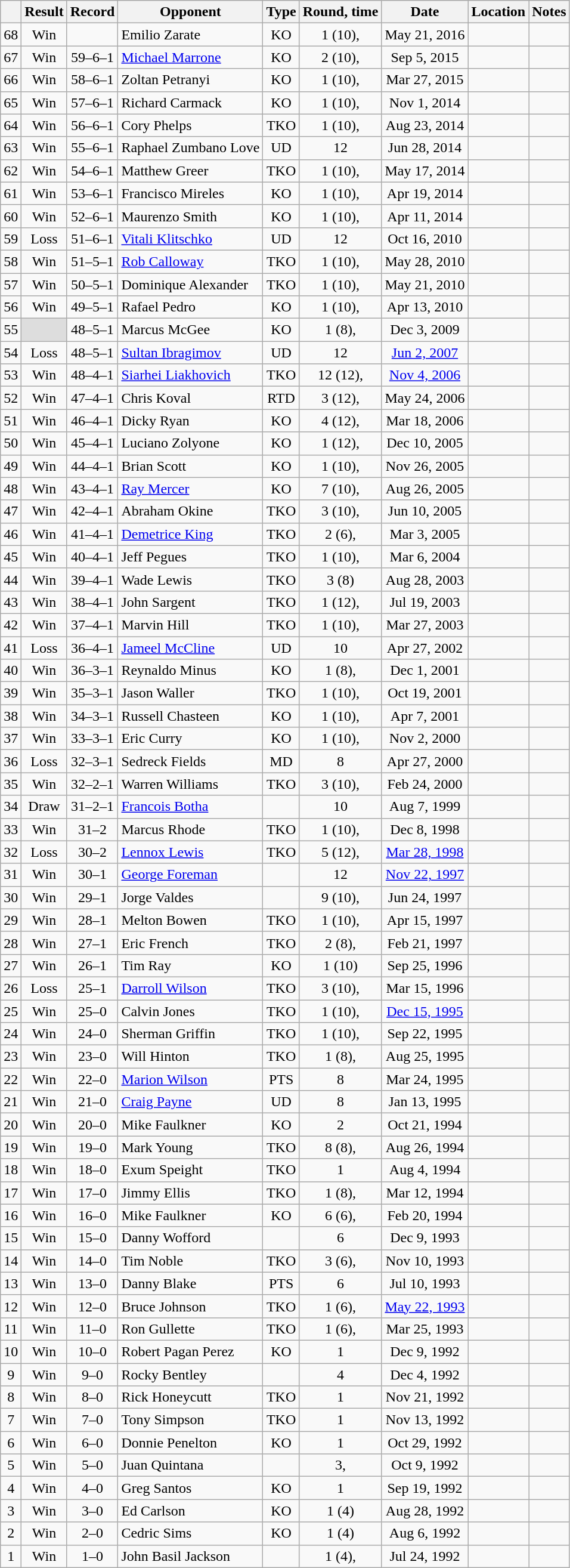<table class="wikitable" style="text-align:center">
<tr>
<th></th>
<th>Result</th>
<th>Record</th>
<th>Opponent</th>
<th>Type</th>
<th>Round, time</th>
<th>Date</th>
<th>Location</th>
<th>Notes</th>
</tr>
<tr>
<td>68</td>
<td>Win</td>
<td></td>
<td style="text-align:left;">Emilio Zarate</td>
<td>KO</td>
<td>1 (10), </td>
<td>May 21, 2016</td>
<td style="text-align:left;"></td>
<td></td>
</tr>
<tr>
<td>67</td>
<td>Win</td>
<td>59–6–1 </td>
<td style="text-align:left;"><a href='#'>Michael Marrone</a></td>
<td>KO</td>
<td>2 (10), </td>
<td>Sep 5, 2015</td>
<td style="text-align:left;"></td>
<td></td>
</tr>
<tr>
<td>66</td>
<td>Win</td>
<td>58–6–1 </td>
<td style="text-align:left;">Zoltan Petranyi</td>
<td>KO</td>
<td>1 (10), </td>
<td>Mar 27, 2015</td>
<td style="text-align:left;"></td>
<td></td>
</tr>
<tr>
<td>65</td>
<td>Win</td>
<td>57–6–1 </td>
<td style="text-align:left;">Richard Carmack</td>
<td>KO</td>
<td>1 (10), </td>
<td>Nov 1, 2014</td>
<td style="text-align:left;"></td>
<td></td>
</tr>
<tr>
<td>64</td>
<td>Win</td>
<td>56–6–1 </td>
<td style="text-align:left;">Cory Phelps</td>
<td>TKO</td>
<td>1 (10), </td>
<td>Aug 23, 2014</td>
<td style="text-align:left;"></td>
<td style="text-align:left;"></td>
</tr>
<tr>
<td>63</td>
<td>Win</td>
<td>55–6–1 </td>
<td style="text-align:left;">Raphael Zumbano Love</td>
<td>UD</td>
<td>12</td>
<td>Jun 28, 2014</td>
<td style="text-align:left;"></td>
<td style="text-align:left;"></td>
</tr>
<tr>
<td>62</td>
<td>Win</td>
<td>54–6–1 </td>
<td style="text-align:left;">Matthew Greer</td>
<td>TKO</td>
<td>1 (10), </td>
<td>May 17, 2014</td>
<td style="text-align:left;"></td>
<td></td>
</tr>
<tr>
<td>61</td>
<td>Win</td>
<td>53–6–1 </td>
<td style="text-align:left;">Francisco Mireles</td>
<td>KO</td>
<td>1 (10), </td>
<td>Apr 19, 2014</td>
<td style="text-align:left;"></td>
<td></td>
</tr>
<tr>
<td>60</td>
<td>Win</td>
<td>52–6–1 </td>
<td style="text-align:left;">Maurenzo Smith</td>
<td>KO</td>
<td>1 (10), </td>
<td>Apr 11, 2014</td>
<td style="text-align:left;"></td>
<td></td>
</tr>
<tr>
<td>59</td>
<td>Loss</td>
<td>51–6–1 </td>
<td style="text-align:left;"><a href='#'>Vitali Klitschko</a></td>
<td>UD</td>
<td>12</td>
<td>Oct 16, 2010</td>
<td style="text-align:left;"></td>
<td style="text-align:left;"></td>
</tr>
<tr>
<td>58</td>
<td>Win</td>
<td>51–5–1 </td>
<td style="text-align:left;"><a href='#'>Rob Calloway</a></td>
<td>TKO</td>
<td>1 (10), </td>
<td>May 28, 2010</td>
<td style="text-align:left;"></td>
<td></td>
</tr>
<tr>
<td>57</td>
<td>Win</td>
<td>50–5–1 </td>
<td style="text-align:left;">Dominique Alexander</td>
<td>TKO</td>
<td>1 (10), </td>
<td>May 21, 2010</td>
<td style="text-align:left;"></td>
<td></td>
</tr>
<tr>
<td>56</td>
<td>Win</td>
<td>49–5–1 </td>
<td style="text-align:left;">Rafael Pedro</td>
<td>KO</td>
<td>1 (10), </td>
<td>Apr 13, 2010</td>
<td style="text-align:left;"></td>
<td style="text-align:left;"></td>
</tr>
<tr>
<td>55</td>
<td style="background:#DDD"></td>
<td>48–5–1 </td>
<td style="text-align:left;">Marcus McGee</td>
<td>KO</td>
<td>1 (8), </td>
<td>Dec 3, 2009</td>
<td style="text-align:left;"></td>
<td style="text-align:left;"></td>
</tr>
<tr>
<td>54</td>
<td>Loss</td>
<td>48–5–1</td>
<td style="text-align:left;"><a href='#'>Sultan Ibragimov</a></td>
<td>UD</td>
<td>12</td>
<td><a href='#'>Jun 2, 2007</a></td>
<td style="text-align:left;"></td>
<td style="text-align:left;"></td>
</tr>
<tr>
<td>53</td>
<td>Win</td>
<td>48–4–1</td>
<td style="text-align:left;"><a href='#'>Siarhei Liakhovich</a></td>
<td>TKO</td>
<td>12 (12), </td>
<td><a href='#'>Nov 4, 2006</a></td>
<td style="text-align:left;"></td>
<td style="text-align:left;"></td>
</tr>
<tr>
<td>52</td>
<td>Win</td>
<td>47–4–1</td>
<td style="text-align:left;">Chris Koval</td>
<td>RTD</td>
<td>3 (12), </td>
<td>May 24, 2006</td>
<td style="text-align:left;"></td>
<td style="text-align:left;"></td>
</tr>
<tr>
<td>51</td>
<td>Win</td>
<td>46–4–1</td>
<td style="text-align:left;">Dicky Ryan</td>
<td>KO</td>
<td>4 (12), </td>
<td>Mar 18, 2006</td>
<td style="text-align:left;"></td>
<td style="text-align:left;"></td>
</tr>
<tr>
<td>50</td>
<td>Win</td>
<td>45–4–1</td>
<td style="text-align:left;">Luciano Zolyone</td>
<td>KO</td>
<td>1 (12), </td>
<td>Dec 10, 2005</td>
<td style="text-align:left;"></td>
<td style="text-align:left;"></td>
</tr>
<tr>
<td>49</td>
<td>Win</td>
<td>44–4–1</td>
<td style="text-align:left;">Brian Scott</td>
<td>KO</td>
<td>1 (10), </td>
<td>Nov 26, 2005</td>
<td style="text-align:left;"></td>
<td></td>
</tr>
<tr>
<td>48</td>
<td>Win</td>
<td>43–4–1</td>
<td style="text-align:left;"><a href='#'>Ray Mercer</a></td>
<td>KO</td>
<td>7 (10), </td>
<td>Aug 26, 2005</td>
<td style="text-align:left;"></td>
<td></td>
</tr>
<tr>
<td>47</td>
<td>Win</td>
<td>42–4–1</td>
<td style="text-align:left;">Abraham Okine</td>
<td>TKO</td>
<td>3 (10), </td>
<td>Jun 10, 2005</td>
<td style="text-align:left;"></td>
<td></td>
</tr>
<tr>
<td>46</td>
<td>Win</td>
<td>41–4–1</td>
<td style="text-align:left;"><a href='#'>Demetrice King</a></td>
<td>TKO</td>
<td>2 (6), </td>
<td>Mar 3, 2005</td>
<td style="text-align:left;"></td>
<td></td>
</tr>
<tr>
<td>45</td>
<td>Win</td>
<td>40–4–1</td>
<td style="text-align:left;">Jeff Pegues</td>
<td>TKO</td>
<td>1 (10), </td>
<td>Mar 6, 2004</td>
<td style="text-align:left;"></td>
<td></td>
</tr>
<tr>
<td>44</td>
<td>Win</td>
<td>39–4–1</td>
<td style="text-align:left;">Wade Lewis</td>
<td>TKO</td>
<td>3 (8)</td>
<td>Aug 28, 2003</td>
<td style="text-align:left;"></td>
<td></td>
</tr>
<tr>
<td>43</td>
<td>Win</td>
<td>38–4–1</td>
<td style="text-align:left;">John Sargent</td>
<td>TKO</td>
<td>1 (12), </td>
<td>Jul 19, 2003</td>
<td style="text-align:left;"></td>
<td style="text-align:left;"></td>
</tr>
<tr>
<td>42</td>
<td>Win</td>
<td>37–4–1</td>
<td style="text-align:left;">Marvin Hill</td>
<td>TKO</td>
<td>1 (10), </td>
<td>Mar 27, 2003</td>
<td style="text-align:left;"></td>
<td></td>
</tr>
<tr>
<td>41</td>
<td>Loss</td>
<td>36–4–1</td>
<td style="text-align:left;"><a href='#'>Jameel McCline</a></td>
<td>UD</td>
<td>10</td>
<td>Apr 27, 2002</td>
<td style="text-align:left;"></td>
<td></td>
</tr>
<tr>
<td>40</td>
<td>Win</td>
<td>36–3–1</td>
<td style="text-align:left;">Reynaldo Minus</td>
<td>KO</td>
<td>1 (8), </td>
<td>Dec 1, 2001</td>
<td style="text-align:left;"></td>
<td></td>
</tr>
<tr>
<td>39</td>
<td>Win</td>
<td>35–3–1</td>
<td style="text-align:left;">Jason Waller</td>
<td>TKO</td>
<td>1 (10), </td>
<td>Oct 19, 2001</td>
<td style="text-align:left;"></td>
<td></td>
</tr>
<tr>
<td>38</td>
<td>Win</td>
<td>34–3–1</td>
<td style="text-align:left;">Russell Chasteen</td>
<td>KO</td>
<td>1 (10), </td>
<td>Apr 7, 2001</td>
<td style="text-align:left;"></td>
<td></td>
</tr>
<tr>
<td>37</td>
<td>Win</td>
<td>33–3–1</td>
<td style="text-align:left;">Eric Curry</td>
<td>KO</td>
<td>1 (10), </td>
<td>Nov 2, 2000</td>
<td style="text-align:left;"></td>
<td></td>
</tr>
<tr>
<td>36</td>
<td>Loss</td>
<td>32–3–1</td>
<td style="text-align:left;">Sedreck Fields</td>
<td>MD</td>
<td>8</td>
<td>Apr 27, 2000</td>
<td style="text-align:left;"></td>
<td></td>
</tr>
<tr>
<td>35</td>
<td>Win</td>
<td>32–2–1</td>
<td style="text-align:left;">Warren Williams</td>
<td>TKO</td>
<td>3 (10), </td>
<td>Feb 24, 2000</td>
<td style="text-align:left;"></td>
<td></td>
</tr>
<tr>
<td>34</td>
<td>Draw</td>
<td>31–2–1</td>
<td style="text-align:left;"><a href='#'>Francois Botha</a></td>
<td></td>
<td>10</td>
<td>Aug 7, 1999</td>
<td style="text-align:left;"></td>
<td></td>
</tr>
<tr>
<td>33</td>
<td>Win</td>
<td>31–2</td>
<td style="text-align:left;">Marcus Rhode</td>
<td>TKO</td>
<td>1 (10), </td>
<td>Dec 8, 1998</td>
<td style="text-align:left;"></td>
<td></td>
</tr>
<tr>
<td>32</td>
<td>Loss</td>
<td>30–2</td>
<td style="text-align:left;"><a href='#'>Lennox Lewis</a></td>
<td>TKO</td>
<td>5 (12), </td>
<td><a href='#'>Mar 28, 1998</a></td>
<td style="text-align:left;"></td>
<td style="text-align:left;"></td>
</tr>
<tr>
<td>31</td>
<td>Win</td>
<td>30–1</td>
<td style="text-align:left;"><a href='#'>George Foreman</a></td>
<td></td>
<td>12</td>
<td><a href='#'>Nov 22, 1997</a></td>
<td style="text-align:left;"></td>
<td></td>
</tr>
<tr>
<td>30</td>
<td>Win</td>
<td>29–1</td>
<td style="text-align:left;">Jorge Valdes</td>
<td></td>
<td>9 (10), </td>
<td>Jun 24, 1997</td>
<td style="text-align:left;"></td>
<td></td>
</tr>
<tr>
<td>29</td>
<td>Win</td>
<td>28–1</td>
<td style="text-align:left;">Melton Bowen</td>
<td>TKO</td>
<td>1 (10), </td>
<td>Apr 15, 1997</td>
<td style="text-align:left;"></td>
<td></td>
</tr>
<tr>
<td>28</td>
<td>Win</td>
<td>27–1</td>
<td style="text-align:left;">Eric French</td>
<td>TKO</td>
<td>2 (8), </td>
<td>Feb 21, 1997</td>
<td style="text-align:left;"></td>
<td></td>
</tr>
<tr>
<td>27</td>
<td>Win</td>
<td>26–1</td>
<td style="text-align:left;">Tim Ray</td>
<td>KO</td>
<td>1 (10)</td>
<td>Sep 25, 1996</td>
<td style="text-align:left;"></td>
<td></td>
</tr>
<tr>
<td>26</td>
<td>Loss</td>
<td>25–1</td>
<td style="text-align:left;"><a href='#'>Darroll Wilson</a></td>
<td>TKO</td>
<td>3 (10), </td>
<td>Mar 15, 1996</td>
<td style="text-align:left;"></td>
<td></td>
</tr>
<tr>
<td>25</td>
<td>Win</td>
<td>25–0</td>
<td style="text-align:left;">Calvin Jones</td>
<td>TKO</td>
<td>1 (10), </td>
<td><a href='#'>Dec 15, 1995</a></td>
<td style="text-align:left;"></td>
<td></td>
</tr>
<tr>
<td>24</td>
<td>Win</td>
<td>24–0</td>
<td style="text-align:left;">Sherman Griffin</td>
<td>TKO</td>
<td>1 (10), </td>
<td>Sep 22, 1995</td>
<td style="text-align:left;"></td>
<td></td>
</tr>
<tr>
<td>23</td>
<td>Win</td>
<td>23–0</td>
<td style="text-align:left;">Will Hinton</td>
<td>TKO</td>
<td>1 (8), </td>
<td>Aug 25, 1995</td>
<td style="text-align:left;"></td>
<td></td>
</tr>
<tr>
<td>22</td>
<td>Win</td>
<td>22–0</td>
<td style="text-align:left;"><a href='#'>Marion Wilson</a></td>
<td>PTS</td>
<td>8</td>
<td>Mar 24, 1995</td>
<td style="text-align:left;"></td>
<td></td>
</tr>
<tr>
<td>21</td>
<td>Win</td>
<td>21–0</td>
<td style="text-align:left;"><a href='#'>Craig Payne</a></td>
<td>UD</td>
<td>8</td>
<td>Jan 13, 1995</td>
<td style="text-align:left;"></td>
<td></td>
</tr>
<tr>
<td>20</td>
<td>Win</td>
<td>20–0</td>
<td style="text-align:left;">Mike Faulkner</td>
<td>KO</td>
<td>2</td>
<td>Oct 21, 1994</td>
<td style="text-align:left;"></td>
<td></td>
</tr>
<tr>
<td>19</td>
<td>Win</td>
<td>19–0</td>
<td style="text-align:left;">Mark Young</td>
<td>TKO</td>
<td>8 (8), </td>
<td>Aug 26, 1994</td>
<td style="text-align:left;"></td>
<td></td>
</tr>
<tr>
<td>18</td>
<td>Win</td>
<td>18–0</td>
<td style="text-align:left;">Exum Speight</td>
<td>TKO</td>
<td>1</td>
<td>Aug 4, 1994</td>
<td style="text-align:left;"></td>
<td></td>
</tr>
<tr>
<td>17</td>
<td>Win</td>
<td>17–0</td>
<td style="text-align:left;">Jimmy Ellis</td>
<td>TKO</td>
<td>1 (8), </td>
<td>Mar 12, 1994</td>
<td style="text-align:left;"></td>
<td></td>
</tr>
<tr>
<td>16</td>
<td>Win</td>
<td>16–0</td>
<td style="text-align:left;">Mike Faulkner</td>
<td>KO</td>
<td>6 (6), </td>
<td>Feb 20, 1994</td>
<td style="text-align:left;"></td>
<td></td>
</tr>
<tr>
<td>15</td>
<td>Win</td>
<td>15–0</td>
<td style="text-align:left;">Danny Wofford</td>
<td></td>
<td>6</td>
<td>Dec 9, 1993</td>
<td style="text-align:left;"></td>
<td></td>
</tr>
<tr>
<td>14</td>
<td>Win</td>
<td>14–0</td>
<td style="text-align:left;">Tim Noble</td>
<td>TKO</td>
<td>3 (6), </td>
<td>Nov 10, 1993</td>
<td style="text-align:left;"></td>
<td></td>
</tr>
<tr>
<td>13</td>
<td>Win</td>
<td>13–0</td>
<td style="text-align:left;">Danny Blake</td>
<td>PTS</td>
<td>6</td>
<td>Jul 10, 1993</td>
<td style="text-align:left;"></td>
<td></td>
</tr>
<tr>
<td>12</td>
<td>Win</td>
<td>12–0</td>
<td style="text-align:left;">Bruce Johnson</td>
<td>TKO</td>
<td>1 (6), </td>
<td><a href='#'>May 22, 1993</a></td>
<td style="text-align:left;"></td>
<td></td>
</tr>
<tr>
<td>11</td>
<td>Win</td>
<td>11–0</td>
<td style="text-align:left;">Ron Gullette</td>
<td>TKO</td>
<td>1 (6), </td>
<td>Mar 25, 1993</td>
<td style="text-align:left;"></td>
<td></td>
</tr>
<tr>
<td>10</td>
<td>Win</td>
<td>10–0</td>
<td style="text-align:left;">Robert Pagan Perez</td>
<td>KO</td>
<td>1</td>
<td>Dec 9, 1992</td>
<td style="text-align:left;"></td>
<td></td>
</tr>
<tr>
<td>9</td>
<td>Win</td>
<td>9–0</td>
<td style="text-align:left;">Rocky Bentley</td>
<td></td>
<td>4</td>
<td>Dec 4, 1992</td>
<td style="text-align:left;"></td>
<td></td>
</tr>
<tr>
<td>8</td>
<td>Win</td>
<td>8–0</td>
<td style="text-align:left;">Rick Honeycutt</td>
<td>TKO</td>
<td>1</td>
<td>Nov 21, 1992</td>
<td style="text-align:left;"></td>
<td></td>
</tr>
<tr>
<td>7</td>
<td>Win</td>
<td>7–0</td>
<td style="text-align:left;">Tony Simpson</td>
<td>TKO</td>
<td>1</td>
<td>Nov 13, 1992</td>
<td style="text-align:left;"></td>
<td></td>
</tr>
<tr>
<td>6</td>
<td>Win</td>
<td>6–0</td>
<td style="text-align:left;">Donnie Penelton</td>
<td>KO</td>
<td>1</td>
<td>Oct 29, 1992</td>
<td style="text-align:left;"></td>
<td></td>
</tr>
<tr>
<td>5</td>
<td>Win</td>
<td>5–0</td>
<td style="text-align:left;">Juan Quintana</td>
<td></td>
<td>3, </td>
<td>Oct 9, 1992</td>
<td style="text-align:left;"></td>
<td></td>
</tr>
<tr>
<td>4</td>
<td>Win</td>
<td>4–0</td>
<td style="text-align:left;">Greg Santos</td>
<td>KO</td>
<td>1</td>
<td>Sep 19, 1992</td>
<td style="text-align:left;"></td>
<td></td>
</tr>
<tr>
<td>3</td>
<td>Win</td>
<td>3–0</td>
<td style="text-align:left;">Ed Carlson</td>
<td>KO</td>
<td>1 (4)</td>
<td>Aug 28, 1992</td>
<td style="text-align:left;"></td>
<td></td>
</tr>
<tr>
<td>2</td>
<td>Win</td>
<td>2–0</td>
<td style="text-align:left;">Cedric Sims</td>
<td>KO</td>
<td>1 (4)</td>
<td>Aug 6, 1992</td>
<td style="text-align:left;"></td>
<td></td>
</tr>
<tr>
<td>1</td>
<td>Win</td>
<td>1–0</td>
<td style="text-align:left;">John Basil Jackson</td>
<td></td>
<td>1 (4), </td>
<td>Jul 24, 1992</td>
<td style="text-align:left;"></td>
<td></td>
</tr>
</table>
